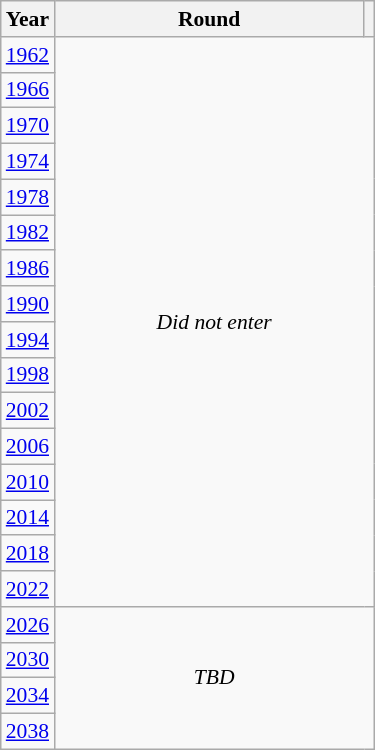<table class="wikitable" style="text-align: center; font-size:90%">
<tr>
<th>Year</th>
<th style="width:200px">Round</th>
<th></th>
</tr>
<tr>
<td><a href='#'>1962</a></td>
<td colspan="2" rowspan="16"><em>Did not enter</em></td>
</tr>
<tr>
<td><a href='#'>1966</a></td>
</tr>
<tr>
<td><a href='#'>1970</a></td>
</tr>
<tr>
<td><a href='#'>1974</a></td>
</tr>
<tr>
<td><a href='#'>1978</a></td>
</tr>
<tr>
<td><a href='#'>1982</a></td>
</tr>
<tr>
<td><a href='#'>1986</a></td>
</tr>
<tr>
<td><a href='#'>1990</a></td>
</tr>
<tr>
<td><a href='#'>1994</a></td>
</tr>
<tr>
<td><a href='#'>1998</a></td>
</tr>
<tr>
<td><a href='#'>2002</a></td>
</tr>
<tr>
<td><a href='#'>2006</a></td>
</tr>
<tr>
<td><a href='#'>2010</a></td>
</tr>
<tr>
<td><a href='#'>2014</a></td>
</tr>
<tr>
<td><a href='#'>2018</a></td>
</tr>
<tr>
<td><a href='#'>2022</a></td>
</tr>
<tr>
<td><a href='#'>2026</a></td>
<td colspan="2" rowspan="4"><em>TBD</em></td>
</tr>
<tr>
<td><a href='#'>2030</a></td>
</tr>
<tr>
<td><a href='#'>2034</a></td>
</tr>
<tr>
<td><a href='#'>2038</a></td>
</tr>
</table>
